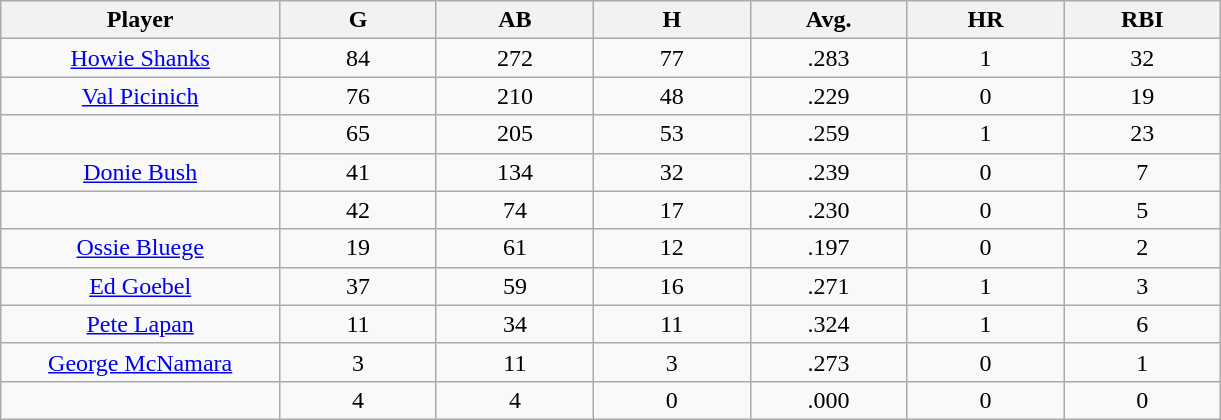<table class="wikitable sortable">
<tr>
<th bgcolor="#DDDDFF" width="16%">Player</th>
<th bgcolor="#DDDDFF" width="9%">G</th>
<th bgcolor="#DDDDFF" width="9%">AB</th>
<th bgcolor="#DDDDFF" width="9%">H</th>
<th bgcolor="#DDDDFF" width="9%">Avg.</th>
<th bgcolor="#DDDDFF" width="9%">HR</th>
<th bgcolor="#DDDDFF" width="9%">RBI</th>
</tr>
<tr align="center">
<td><a href='#'>Howie Shanks</a></td>
<td>84</td>
<td>272</td>
<td>77</td>
<td>.283</td>
<td>1</td>
<td>32</td>
</tr>
<tr align=center>
<td><a href='#'>Val Picinich</a></td>
<td>76</td>
<td>210</td>
<td>48</td>
<td>.229</td>
<td>0</td>
<td>19</td>
</tr>
<tr align=center>
<td></td>
<td>65</td>
<td>205</td>
<td>53</td>
<td>.259</td>
<td>1</td>
<td>23</td>
</tr>
<tr align="center">
<td><a href='#'>Donie Bush</a></td>
<td>41</td>
<td>134</td>
<td>32</td>
<td>.239</td>
<td>0</td>
<td>7</td>
</tr>
<tr align=center>
<td></td>
<td>42</td>
<td>74</td>
<td>17</td>
<td>.230</td>
<td>0</td>
<td>5</td>
</tr>
<tr align="center">
<td><a href='#'>Ossie Bluege</a></td>
<td>19</td>
<td>61</td>
<td>12</td>
<td>.197</td>
<td>0</td>
<td>2</td>
</tr>
<tr align=center>
<td><a href='#'>Ed Goebel</a></td>
<td>37</td>
<td>59</td>
<td>16</td>
<td>.271</td>
<td>1</td>
<td>3</td>
</tr>
<tr align=center>
<td><a href='#'>Pete Lapan</a></td>
<td>11</td>
<td>34</td>
<td>11</td>
<td>.324</td>
<td>1</td>
<td>6</td>
</tr>
<tr align=center>
<td><a href='#'>George McNamara</a></td>
<td>3</td>
<td>11</td>
<td>3</td>
<td>.273</td>
<td>0</td>
<td>1</td>
</tr>
<tr align=center>
<td></td>
<td>4</td>
<td>4</td>
<td>0</td>
<td>.000</td>
<td>0</td>
<td>0</td>
</tr>
</table>
